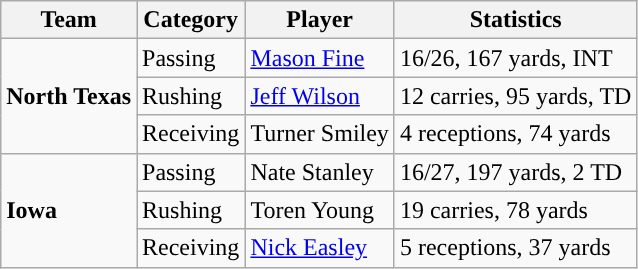<table class="wikitable" style="float: left;">
<tr>
<th>Team</th>
<th>Category</th>
<th>Player</th>
<th>Statistics</th>
</tr>
<tr>
<td rowspan=3><strong>North Texas</strong></td>
<td>Passing</td>
<td><a href='#'>Mason Fine</a></td>
<td>16/26, 167 yards, INT</td>
</tr>
<tr>
<td>Rushing</td>
<td><a href='#'>Jeff Wilson</a></td>
<td>12 carries, 95 yards, TD</td>
</tr>
<tr>
<td>Receiving</td>
<td>Turner Smiley</td>
<td>4 receptions, 74 yards</td>
</tr>
<tr>
<td rowspan=3><strong>Iowa</strong></td>
<td>Passing</td>
<td>Nate Stanley</td>
<td>16/27, 197 yards, 2 TD</td>
</tr>
<tr>
<td>Rushing</td>
<td>Toren Young</td>
<td>19 carries, 78 yards</td>
</tr>
<tr>
<td>Receiving</td>
<td><a href='#'>Nick Easley</a></td>
<td>5 receptions, 37 yards</td>
</tr>
</table>
